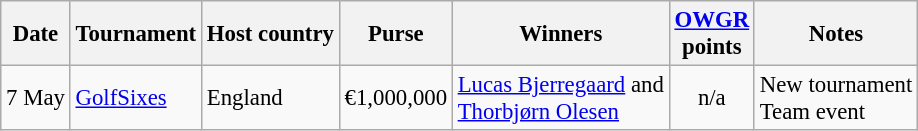<table class="wikitable" style="font-size:95%">
<tr>
<th>Date</th>
<th>Tournament</th>
<th>Host country</th>
<th>Purse</th>
<th>Winners</th>
<th><a href='#'>OWGR</a><br>points</th>
<th>Notes</th>
</tr>
<tr>
<td>7 May</td>
<td><a href='#'>GolfSixes</a></td>
<td>England</td>
<td align=right>€1,000,000</td>
<td> <a href='#'>Lucas Bjerregaard</a> and<br> <a href='#'>Thorbjørn Olesen</a></td>
<td align=center>n/a</td>
<td>New tournament<br>Team event</td>
</tr>
</table>
